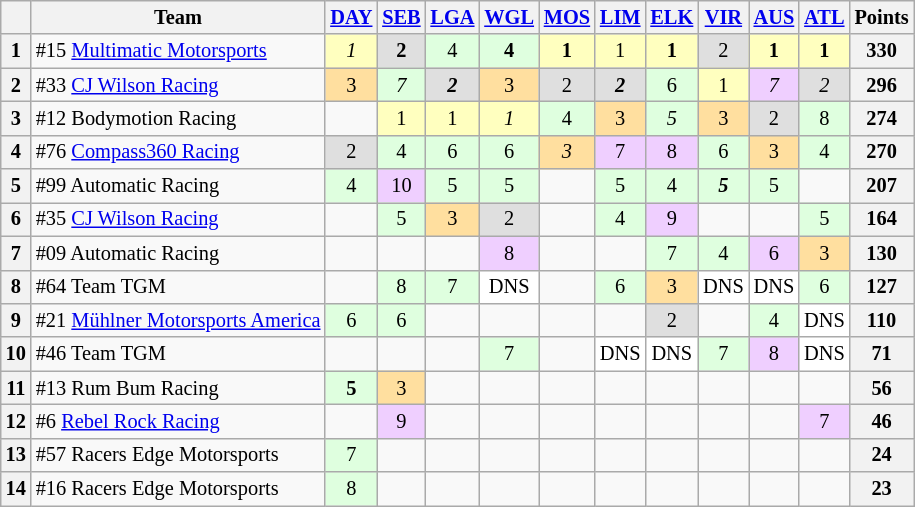<table class="wikitable" style="font-size:85%; text-align:center">
<tr style="background:#f9f9f9; vertical-align:top;">
<th valign=middle></th>
<th valign=middle>Team</th>
<th><a href='#'>DAY</a></th>
<th><a href='#'>SEB</a></th>
<th><a href='#'>LGA</a></th>
<th><a href='#'>WGL</a></th>
<th><a href='#'>MOS</a></th>
<th><a href='#'>LIM</a></th>
<th><a href='#'>ELK</a></th>
<th><a href='#'>VIR</a></th>
<th><a href='#'>AUS</a></th>
<th><a href='#'>ATL</a></th>
<th valign=middle>Points</th>
</tr>
<tr>
<th>1</th>
<td align=left>#15 <a href='#'>Multimatic Motorsports</a></td>
<td style="background:#ffffbf;"><em>1</em></td>
<td style="background:#dfdfdf;"><strong>2</strong></td>
<td style="background:#dfffdf;">4</td>
<td style="background:#dfffdf;"><strong>4</strong></td>
<td style="background:#ffffbf;"><strong>1</strong></td>
<td style="background:#ffffbf;">1</td>
<td style="background:#ffffbf;"><strong>1</strong></td>
<td style="background:#dfdfdf;">2</td>
<td style="background:#ffffbf;"><strong>1</strong></td>
<td style="background:#ffffbf;"><strong>1</strong></td>
<th>330</th>
</tr>
<tr>
<th>2</th>
<td align=left>#33 <a href='#'>CJ Wilson Racing</a></td>
<td style="background:#ffdf9f;">3</td>
<td style="background:#dfffdf;"><em>7</em></td>
<td style="background:#dfdfdf;"><strong><em>2</em></strong></td>
<td style="background:#ffdf9f;">3</td>
<td style="background:#dfdfdf;">2</td>
<td style="background:#dfdfdf;"><strong><em>2</em></strong></td>
<td style="background:#dfffdf;">6</td>
<td style="background:#ffffbf;">1</td>
<td style="background:#efcfff;"><em>7</em></td>
<td style="background:#dfdfdf;"><em>2</em></td>
<th>296</th>
</tr>
<tr>
<th>3</th>
<td align=left>#12 Bodymotion Racing</td>
<td></td>
<td style="background:#ffffbf;">1</td>
<td style="background:#ffffbf;">1</td>
<td style="background:#ffffbf;"><em>1</em></td>
<td style="background:#dfffdf;">4</td>
<td style="background:#ffdf9f;">3</td>
<td style="background:#dfffdf;"><em>5</em></td>
<td style="background:#ffdf9f;">3</td>
<td style="background:#dfdfdf;">2</td>
<td style="background:#dfffdf;">8</td>
<th>274</th>
</tr>
<tr>
<th>4</th>
<td align=left>#76 <a href='#'>Compass360 Racing</a></td>
<td style="background:#dfdfdf;">2</td>
<td style="background:#dfffdf;">4</td>
<td style="background:#dfffdf;">6</td>
<td style="background:#dfffdf;">6</td>
<td style="background:#ffdf9f;"><em>3</em></td>
<td style="background:#efcfff;">7</td>
<td style="background:#efcfff;">8</td>
<td style="background:#dfffdf;">6</td>
<td style="background:#ffdf9f;">3</td>
<td style="background:#dfffdf;">4</td>
<th>270</th>
</tr>
<tr>
<th>5</th>
<td align=left>#99 Automatic Racing</td>
<td style="background:#dfffdf;">4</td>
<td style="background:#efcfff;">10</td>
<td style="background:#dfffdf;">5</td>
<td style="background:#dfffdf;">5</td>
<td></td>
<td style="background:#dfffdf;">5</td>
<td style="background:#dfffdf;">4</td>
<td style="background:#dfffdf;"><strong><em>5</em></strong></td>
<td style="background:#dfffdf;">5</td>
<td></td>
<th>207</th>
</tr>
<tr>
<th>6</th>
<td align=left>#35 <a href='#'>CJ Wilson Racing</a></td>
<td></td>
<td style="background:#dfffdf;">5</td>
<td style="background:#ffdf9f;">3</td>
<td style="background:#dfdfdf;">2</td>
<td></td>
<td style="background:#dfffdf;">4</td>
<td style="background:#efcfff;">9</td>
<td></td>
<td></td>
<td style="background:#dfffdf;">5</td>
<th>164</th>
</tr>
<tr>
<th>7</th>
<td align=left>#09 Automatic Racing</td>
<td></td>
<td></td>
<td></td>
<td style="background:#efcfff;">8</td>
<td></td>
<td></td>
<td style="background:#dfffdf;">7</td>
<td style="background:#dfffdf;">4</td>
<td style="background:#efcfff;">6</td>
<td style="background:#ffdf9f;">3</td>
<th>130</th>
</tr>
<tr>
<th>8</th>
<td align=left>#64 Team TGM</td>
<td></td>
<td style="background:#dfffdf;">8</td>
<td style="background:#dfffdf;">7</td>
<td style="background:#ffffff;">DNS</td>
<td></td>
<td style="background:#dfffdf;">6</td>
<td style="background:#ffdf9f;">3</td>
<td style="background:#ffffff;">DNS</td>
<td style="background:#ffffff;">DNS</td>
<td style="background:#dfffdf;">6</td>
<th>127</th>
</tr>
<tr>
<th>9</th>
<td align=left>#21 <a href='#'>Mühlner Motorsports America</a></td>
<td style="background:#dfffdf;">6</td>
<td style="background:#dfffdf;">6</td>
<td></td>
<td></td>
<td></td>
<td></td>
<td style="background:#dfdfdf;">2</td>
<td></td>
<td style="background:#dfffdf;">4</td>
<td style="background:#ffffff;">DNS</td>
<th>110</th>
</tr>
<tr>
<th>10</th>
<td align=left>#46 Team TGM</td>
<td></td>
<td></td>
<td></td>
<td style="background:#dfffdf;">7</td>
<td></td>
<td style="background:#ffffff;">DNS</td>
<td style="background:#ffffff;">DNS</td>
<td style="background:#dfffdf;">7</td>
<td style="background:#efcfff;">8</td>
<td style="background:#ffffff;">DNS</td>
<th>71</th>
</tr>
<tr>
<th>11</th>
<td align=left>#13 Rum Bum Racing</td>
<td style="background:#dfffdf;"><strong>5</strong></td>
<td style="background:#ffdf9f;">3</td>
<td></td>
<td></td>
<td></td>
<td></td>
<td></td>
<td></td>
<td></td>
<td></td>
<th>56</th>
</tr>
<tr>
<th>12</th>
<td align=left>#6 <a href='#'>Rebel Rock Racing</a></td>
<td></td>
<td style="background:#efcfff;">9</td>
<td></td>
<td></td>
<td></td>
<td></td>
<td></td>
<td></td>
<td></td>
<td style="background:#efcfff;">7</td>
<th>46</th>
</tr>
<tr>
<th>13</th>
<td align=left>#57 Racers Edge Motorsports</td>
<td style="background:#dfffdf;">7</td>
<td></td>
<td></td>
<td></td>
<td></td>
<td></td>
<td></td>
<td></td>
<td></td>
<td></td>
<th>24</th>
</tr>
<tr>
<th>14</th>
<td align=left>#16 Racers Edge Motorsports</td>
<td style="background:#dfffdf;">8</td>
<td></td>
<td></td>
<td></td>
<td></td>
<td></td>
<td></td>
<td></td>
<td></td>
<td></td>
<th>23</th>
</tr>
</table>
